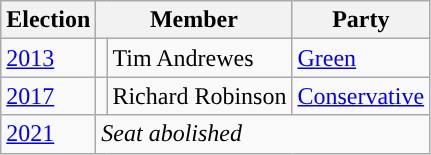<table class="wikitable">
<tr>
<th>Election</th>
<th colspan="2">Member</th>
<th>Party</th>
</tr>
<tr>
<td><a href='#'>2013</a></td>
<td rowspan="1" style="background-color: "></td>
<td rowspan="1">Tim Andrewes</td>
<td rowspan="1"><a href='#'>Green</a></td>
</tr>
<tr>
<td><a href='#'>2017</a></td>
<td rowspan="1" style="background-color: "></td>
<td rowspan="1">Richard Robinson</td>
<td rowspan="1"><a href='#'>Conservative</a></td>
</tr>
<tr>
<td><a href='#'>2021</a></td>
<td colspan="3"><em>Seat abolished</em></td>
</tr>
</table>
